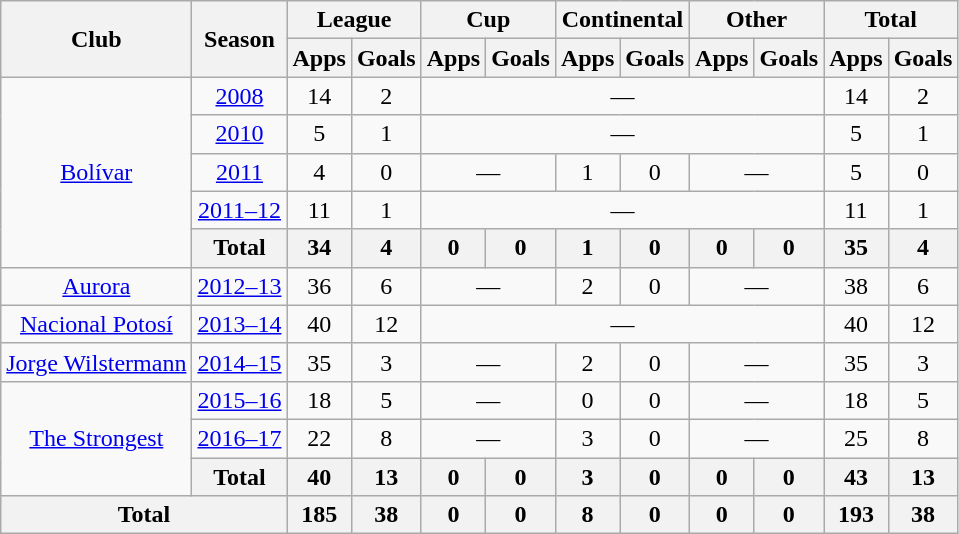<table class="wikitable" style="text-align: center">
<tr>
<th rowspan=2>Club</th>
<th rowspan=2>Season</th>
<th colspan=2>League</th>
<th colspan=2>Cup</th>
<th colspan=2>Continental</th>
<th colspan=2>Other</th>
<th colspan=2>Total</th>
</tr>
<tr>
<th>Apps</th>
<th>Goals</th>
<th>Apps</th>
<th>Goals</th>
<th>Apps</th>
<th>Goals</th>
<th>Apps</th>
<th>Goals</th>
<th>Apps</th>
<th>Goals</th>
</tr>
<tr>
<td rowspan=5><a href='#'>Bolívar</a></td>
<td><a href='#'>2008</a></td>
<td>14</td>
<td>2</td>
<td colspan="6">—</td>
<td>14</td>
<td>2</td>
</tr>
<tr>
<td><a href='#'>2010</a></td>
<td>5</td>
<td>1</td>
<td colspan="6">—</td>
<td>5</td>
<td>1</td>
</tr>
<tr>
<td><a href='#'>2011</a></td>
<td>4</td>
<td>0</td>
<td colspan="2">—</td>
<td>1</td>
<td>0</td>
<td colspan="2">—</td>
<td>5</td>
<td>0</td>
</tr>
<tr>
<td><a href='#'>2011–12</a></td>
<td>11</td>
<td>1</td>
<td colspan="6">—</td>
<td>11</td>
<td>1</td>
</tr>
<tr>
<th>Total</th>
<th>34</th>
<th>4</th>
<th>0</th>
<th>0</th>
<th>1</th>
<th>0</th>
<th>0</th>
<th>0</th>
<th>35</th>
<th>4</th>
</tr>
<tr>
<td><a href='#'>Aurora</a></td>
<td><a href='#'>2012–13</a></td>
<td>36</td>
<td>6</td>
<td colspan="2">—</td>
<td>2</td>
<td>0</td>
<td colspan="2">—</td>
<td>38</td>
<td>6</td>
</tr>
<tr>
<td><a href='#'>Nacional Potosí</a></td>
<td><a href='#'>2013–14</a></td>
<td>40</td>
<td>12</td>
<td colspan="6">—</td>
<td>40</td>
<td>12</td>
</tr>
<tr>
<td><a href='#'>Jorge Wilstermann</a></td>
<td><a href='#'>2014–15</a></td>
<td>35</td>
<td>3</td>
<td colspan="2">—</td>
<td>2</td>
<td>0</td>
<td colspan="2">—</td>
<td>35</td>
<td>3</td>
</tr>
<tr>
<td rowspan=3><a href='#'>The Strongest</a></td>
<td><a href='#'>2015–16</a></td>
<td>18</td>
<td>5</td>
<td colspan="2">—</td>
<td>0</td>
<td>0</td>
<td colspan="2">—</td>
<td>18</td>
<td>5</td>
</tr>
<tr>
<td><a href='#'>2016–17</a></td>
<td>22</td>
<td>8</td>
<td colspan="2">—</td>
<td>3</td>
<td>0</td>
<td colspan="2">—</td>
<td>25</td>
<td>8</td>
</tr>
<tr>
<th>Total</th>
<th>40</th>
<th>13</th>
<th>0</th>
<th>0</th>
<th>3</th>
<th>0</th>
<th>0</th>
<th>0</th>
<th>43</th>
<th>13</th>
</tr>
<tr>
<th colspan=2>Total</th>
<th>185</th>
<th>38</th>
<th>0</th>
<th>0</th>
<th>8</th>
<th>0</th>
<th>0</th>
<th>0</th>
<th>193</th>
<th>38</th>
</tr>
</table>
